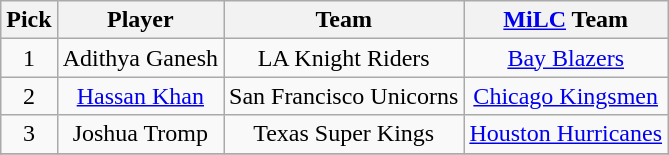<table class="wikitable plainrowheaders" style="text-align:center;">
<tr>
<th scope="col">Pick</th>
<th scope="col">Player</th>
<th scope="col">Team</th>
<th scope="col"><a href='#'>MiLC</a> Team</th>
</tr>
<tr>
<td scope="row">1</td>
<td>Adithya Ganesh</td>
<td>LA Knight Riders</td>
<td><a href='#'>Bay Blazers</a></td>
</tr>
<tr>
<td scope="row">2</td>
<td><a href='#'>Hassan Khan</a></td>
<td>San Francisco Unicorns</td>
<td><a href='#'>Chicago Kingsmen</a></td>
</tr>
<tr>
<td scope="row">3</td>
<td>Joshua Tromp</td>
<td>Texas Super Kings</td>
<td><a href='#'>Houston Hurricanes</a></td>
</tr>
<tr>
</tr>
</table>
